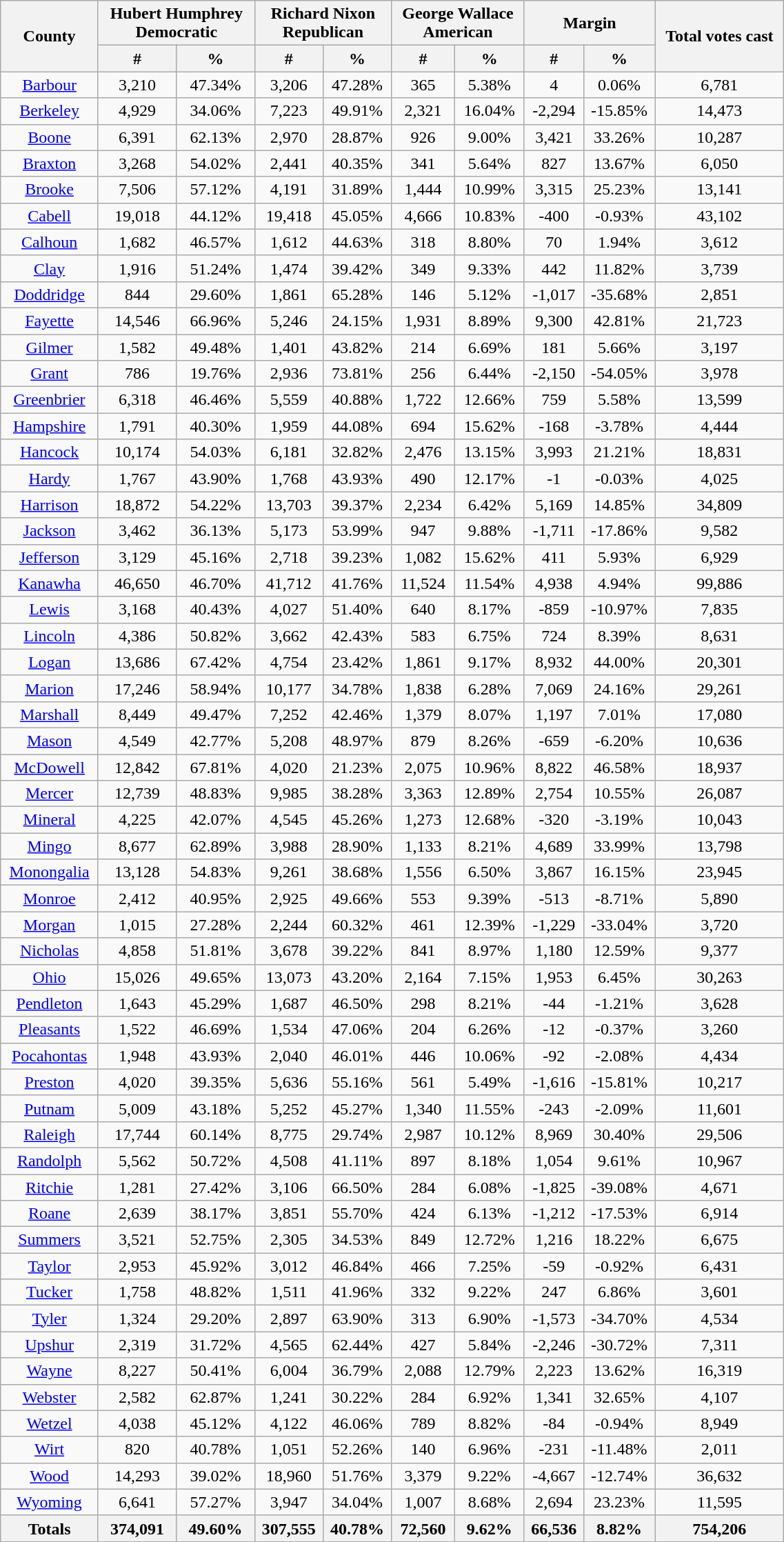<table width="60%"  class="wikitable sortable" style="text-align:center">
<tr>
<th style="text-align:center;" rowspan="2">County</th>
<th style="text-align:center;" colspan="2">Hubert Humphrey<br>Democratic</th>
<th style="text-align:center;" colspan="2">Richard Nixon<br>Republican</th>
<th style="text-align:center;" colspan="2">George Wallace<br>American</th>
<th style="text-align:center;" colspan="2">Margin</th>
<th style="text-align:center;" rowspan="2">Total votes cast</th>
</tr>
<tr>
<th style="text-align:center;" data-sort-type="number">#</th>
<th style="text-align:center;" data-sort-type="number">%</th>
<th style="text-align:center;" data-sort-type="number">#</th>
<th style="text-align:center;" data-sort-type="number">%</th>
<th style="text-align:center;" data-sort-type="number">#</th>
<th style="text-align:center;" data-sort-type="number">%</th>
<th style="text-align:center;" data-sort-type="number">#</th>
<th style="text-align:center;" data-sort-type="number">%</th>
</tr>
<tr style="text-align:center;">
<td><a href='#'>Barbour</a></td>
<td>3,210</td>
<td>47.34%</td>
<td>3,206</td>
<td>47.28%</td>
<td>365</td>
<td>5.38%</td>
<td>4</td>
<td>0.06%</td>
<td>6,781</td>
</tr>
<tr style="text-align:center;">
<td><a href='#'>Berkeley</a></td>
<td>4,929</td>
<td>34.06%</td>
<td>7,223</td>
<td>49.91%</td>
<td>2,321</td>
<td>16.04%</td>
<td>-2,294</td>
<td>-15.85%</td>
<td>14,473</td>
</tr>
<tr style="text-align:center;">
<td><a href='#'>Boone</a></td>
<td>6,391</td>
<td>62.13%</td>
<td>2,970</td>
<td>28.87%</td>
<td>926</td>
<td>9.00%</td>
<td>3,421</td>
<td>33.26%</td>
<td>10,287</td>
</tr>
<tr style="text-align:center;">
<td><a href='#'>Braxton</a></td>
<td>3,268</td>
<td>54.02%</td>
<td>2,441</td>
<td>40.35%</td>
<td>341</td>
<td>5.64%</td>
<td>827</td>
<td>13.67%</td>
<td>6,050</td>
</tr>
<tr style="text-align:center;">
<td><a href='#'>Brooke</a></td>
<td>7,506</td>
<td>57.12%</td>
<td>4,191</td>
<td>31.89%</td>
<td>1,444</td>
<td>10.99%</td>
<td>3,315</td>
<td>25.23%</td>
<td>13,141</td>
</tr>
<tr style="text-align:center;">
<td><a href='#'>Cabell</a></td>
<td>19,018</td>
<td>44.12%</td>
<td>19,418</td>
<td>45.05%</td>
<td>4,666</td>
<td>10.83%</td>
<td>-400</td>
<td>-0.93%</td>
<td>43,102</td>
</tr>
<tr style="text-align:center;">
<td><a href='#'>Calhoun</a></td>
<td>1,682</td>
<td>46.57%</td>
<td>1,612</td>
<td>44.63%</td>
<td>318</td>
<td>8.80%</td>
<td>70</td>
<td>1.94%</td>
<td>3,612</td>
</tr>
<tr style="text-align:center;">
<td><a href='#'>Clay</a></td>
<td>1,916</td>
<td>51.24%</td>
<td>1,474</td>
<td>39.42%</td>
<td>349</td>
<td>9.33%</td>
<td>442</td>
<td>11.82%</td>
<td>3,739</td>
</tr>
<tr style="text-align:center;">
<td><a href='#'>Doddridge</a></td>
<td>844</td>
<td>29.60%</td>
<td>1,861</td>
<td>65.28%</td>
<td>146</td>
<td>5.12%</td>
<td>-1,017</td>
<td>-35.68%</td>
<td>2,851</td>
</tr>
<tr style="text-align:center;">
<td><a href='#'>Fayette</a></td>
<td>14,546</td>
<td>66.96%</td>
<td>5,246</td>
<td>24.15%</td>
<td>1,931</td>
<td>8.89%</td>
<td>9,300</td>
<td>42.81%</td>
<td>21,723</td>
</tr>
<tr style="text-align:center;">
<td><a href='#'>Gilmer</a></td>
<td>1,582</td>
<td>49.48%</td>
<td>1,401</td>
<td>43.82%</td>
<td>214</td>
<td>6.69%</td>
<td>181</td>
<td>5.66%</td>
<td>3,197</td>
</tr>
<tr style="text-align:center;">
<td><a href='#'>Grant</a></td>
<td>786</td>
<td>19.76%</td>
<td>2,936</td>
<td>73.81%</td>
<td>256</td>
<td>6.44%</td>
<td>-2,150</td>
<td>-54.05%</td>
<td>3,978</td>
</tr>
<tr style="text-align:center;">
<td><a href='#'>Greenbrier</a></td>
<td>6,318</td>
<td>46.46%</td>
<td>5,559</td>
<td>40.88%</td>
<td>1,722</td>
<td>12.66%</td>
<td>759</td>
<td>5.58%</td>
<td>13,599</td>
</tr>
<tr style="text-align:center;">
<td><a href='#'>Hampshire</a></td>
<td>1,791</td>
<td>40.30%</td>
<td>1,959</td>
<td>44.08%</td>
<td>694</td>
<td>15.62%</td>
<td>-168</td>
<td>-3.78%</td>
<td>4,444</td>
</tr>
<tr style="text-align:center;">
<td><a href='#'>Hancock</a></td>
<td>10,174</td>
<td>54.03%</td>
<td>6,181</td>
<td>32.82%</td>
<td>2,476</td>
<td>13.15%</td>
<td>3,993</td>
<td>21.21%</td>
<td>18,831</td>
</tr>
<tr style="text-align:center;">
<td><a href='#'>Hardy</a></td>
<td>1,767</td>
<td>43.90%</td>
<td>1,768</td>
<td>43.93%</td>
<td>490</td>
<td>12.17%</td>
<td>-1</td>
<td>-0.03%</td>
<td>4,025</td>
</tr>
<tr style="text-align:center;">
<td><a href='#'>Harrison</a></td>
<td>18,872</td>
<td>54.22%</td>
<td>13,703</td>
<td>39.37%</td>
<td>2,234</td>
<td>6.42%</td>
<td>5,169</td>
<td>14.85%</td>
<td>34,809</td>
</tr>
<tr style="text-align:center;">
<td><a href='#'>Jackson</a></td>
<td>3,462</td>
<td>36.13%</td>
<td>5,173</td>
<td>53.99%</td>
<td>947</td>
<td>9.88%</td>
<td>-1,711</td>
<td>-17.86%</td>
<td>9,582</td>
</tr>
<tr style="text-align:center;">
<td><a href='#'>Jefferson</a></td>
<td>3,129</td>
<td>45.16%</td>
<td>2,718</td>
<td>39.23%</td>
<td>1,082</td>
<td>15.62%</td>
<td>411</td>
<td>5.93%</td>
<td>6,929</td>
</tr>
<tr style="text-align:center;">
<td><a href='#'>Kanawha</a></td>
<td>46,650</td>
<td>46.70%</td>
<td>41,712</td>
<td>41.76%</td>
<td>11,524</td>
<td>11.54%</td>
<td>4,938</td>
<td>4.94%</td>
<td>99,886</td>
</tr>
<tr style="text-align:center;">
<td><a href='#'>Lewis</a></td>
<td>3,168</td>
<td>40.43%</td>
<td>4,027</td>
<td>51.40%</td>
<td>640</td>
<td>8.17%</td>
<td>-859</td>
<td>-10.97%</td>
<td>7,835</td>
</tr>
<tr style="text-align:center;">
<td><a href='#'>Lincoln</a></td>
<td>4,386</td>
<td>50.82%</td>
<td>3,662</td>
<td>42.43%</td>
<td>583</td>
<td>6.75%</td>
<td>724</td>
<td>8.39%</td>
<td>8,631</td>
</tr>
<tr style="text-align:center;">
<td><a href='#'>Logan</a></td>
<td>13,686</td>
<td>67.42%</td>
<td>4,754</td>
<td>23.42%</td>
<td>1,861</td>
<td>9.17%</td>
<td>8,932</td>
<td>44.00%</td>
<td>20,301</td>
</tr>
<tr style="text-align:center;">
<td><a href='#'>Marion</a></td>
<td>17,246</td>
<td>58.94%</td>
<td>10,177</td>
<td>34.78%</td>
<td>1,838</td>
<td>6.28%</td>
<td>7,069</td>
<td>24.16%</td>
<td>29,261</td>
</tr>
<tr style="text-align:center;">
<td><a href='#'>Marshall</a></td>
<td>8,449</td>
<td>49.47%</td>
<td>7,252</td>
<td>42.46%</td>
<td>1,379</td>
<td>8.07%</td>
<td>1,197</td>
<td>7.01%</td>
<td>17,080</td>
</tr>
<tr style="text-align:center;">
<td><a href='#'>Mason</a></td>
<td>4,549</td>
<td>42.77%</td>
<td>5,208</td>
<td>48.97%</td>
<td>879</td>
<td>8.26%</td>
<td>-659</td>
<td>-6.20%</td>
<td>10,636</td>
</tr>
<tr style="text-align:center;">
<td><a href='#'>McDowell</a></td>
<td>12,842</td>
<td>67.81%</td>
<td>4,020</td>
<td>21.23%</td>
<td>2,075</td>
<td>10.96%</td>
<td>8,822</td>
<td>46.58%</td>
<td>18,937</td>
</tr>
<tr style="text-align:center;">
<td><a href='#'>Mercer</a></td>
<td>12,739</td>
<td>48.83%</td>
<td>9,985</td>
<td>38.28%</td>
<td>3,363</td>
<td>12.89%</td>
<td>2,754</td>
<td>10.55%</td>
<td>26,087</td>
</tr>
<tr style="text-align:center;">
<td><a href='#'>Mineral</a></td>
<td>4,225</td>
<td>42.07%</td>
<td>4,545</td>
<td>45.26%</td>
<td>1,273</td>
<td>12.68%</td>
<td>-320</td>
<td>-3.19%</td>
<td>10,043</td>
</tr>
<tr style="text-align:center;">
<td><a href='#'>Mingo</a></td>
<td>8,677</td>
<td>62.89%</td>
<td>3,988</td>
<td>28.90%</td>
<td>1,133</td>
<td>8.21%</td>
<td>4,689</td>
<td>33.99%</td>
<td>13,798</td>
</tr>
<tr style="text-align:center;">
<td><a href='#'>Monongalia</a></td>
<td>13,128</td>
<td>54.83%</td>
<td>9,261</td>
<td>38.68%</td>
<td>1,556</td>
<td>6.50%</td>
<td>3,867</td>
<td>16.15%</td>
<td>23,945</td>
</tr>
<tr style="text-align:center;">
<td><a href='#'>Monroe</a></td>
<td>2,412</td>
<td>40.95%</td>
<td>2,925</td>
<td>49.66%</td>
<td>553</td>
<td>9.39%</td>
<td>-513</td>
<td>-8.71%</td>
<td>5,890</td>
</tr>
<tr style="text-align:center;">
<td><a href='#'>Morgan</a></td>
<td>1,015</td>
<td>27.28%</td>
<td>2,244</td>
<td>60.32%</td>
<td>461</td>
<td>12.39%</td>
<td>-1,229</td>
<td>-33.04%</td>
<td>3,720</td>
</tr>
<tr style="text-align:center;">
<td><a href='#'>Nicholas</a></td>
<td>4,858</td>
<td>51.81%</td>
<td>3,678</td>
<td>39.22%</td>
<td>841</td>
<td>8.97%</td>
<td>1,180</td>
<td>12.59%</td>
<td>9,377</td>
</tr>
<tr style="text-align:center;">
<td><a href='#'>Ohio</a></td>
<td>15,026</td>
<td>49.65%</td>
<td>13,073</td>
<td>43.20%</td>
<td>2,164</td>
<td>7.15%</td>
<td>1,953</td>
<td>6.45%</td>
<td>30,263</td>
</tr>
<tr style="text-align:center;">
<td><a href='#'>Pendleton</a></td>
<td>1,643</td>
<td>45.29%</td>
<td>1,687</td>
<td>46.50%</td>
<td>298</td>
<td>8.21%</td>
<td>-44</td>
<td>-1.21%</td>
<td>3,628</td>
</tr>
<tr style="text-align:center;">
<td><a href='#'>Pleasants</a></td>
<td>1,522</td>
<td>46.69%</td>
<td>1,534</td>
<td>47.06%</td>
<td>204</td>
<td>6.26%</td>
<td>-12</td>
<td>-0.37%</td>
<td>3,260</td>
</tr>
<tr style="text-align:center;">
<td><a href='#'>Pocahontas</a></td>
<td>1,948</td>
<td>43.93%</td>
<td>2,040</td>
<td>46.01%</td>
<td>446</td>
<td>10.06%</td>
<td>-92</td>
<td>-2.08%</td>
<td>4,434</td>
</tr>
<tr style="text-align:center;">
<td><a href='#'>Preston</a></td>
<td>4,020</td>
<td>39.35%</td>
<td>5,636</td>
<td>55.16%</td>
<td>561</td>
<td>5.49%</td>
<td>-1,616</td>
<td>-15.81%</td>
<td>10,217</td>
</tr>
<tr style="text-align:center;">
<td><a href='#'>Putnam</a></td>
<td>5,009</td>
<td>43.18%</td>
<td>5,252</td>
<td>45.27%</td>
<td>1,340</td>
<td>11.55%</td>
<td>-243</td>
<td>-2.09%</td>
<td>11,601</td>
</tr>
<tr style="text-align:center;">
<td><a href='#'>Raleigh</a></td>
<td>17,744</td>
<td>60.14%</td>
<td>8,775</td>
<td>29.74%</td>
<td>2,987</td>
<td>10.12%</td>
<td>8,969</td>
<td>30.40%</td>
<td>29,506</td>
</tr>
<tr style="text-align:center;">
<td><a href='#'>Randolph</a></td>
<td>5,562</td>
<td>50.72%</td>
<td>4,508</td>
<td>41.11%</td>
<td>897</td>
<td>8.18%</td>
<td>1,054</td>
<td>9.61%</td>
<td>10,967</td>
</tr>
<tr style="text-align:center;">
<td><a href='#'>Ritchie</a></td>
<td>1,281</td>
<td>27.42%</td>
<td>3,106</td>
<td>66.50%</td>
<td>284</td>
<td>6.08%</td>
<td>-1,825</td>
<td>-39.08%</td>
<td>4,671</td>
</tr>
<tr style="text-align:center;">
<td><a href='#'>Roane</a></td>
<td>2,639</td>
<td>38.17%</td>
<td>3,851</td>
<td>55.70%</td>
<td>424</td>
<td>6.13%</td>
<td>-1,212</td>
<td>-17.53%</td>
<td>6,914</td>
</tr>
<tr style="text-align:center;">
<td><a href='#'>Summers</a></td>
<td>3,521</td>
<td>52.75%</td>
<td>2,305</td>
<td>34.53%</td>
<td>849</td>
<td>12.72%</td>
<td>1,216</td>
<td>18.22%</td>
<td>6,675</td>
</tr>
<tr style="text-align:center;">
<td><a href='#'>Taylor</a></td>
<td>2,953</td>
<td>45.92%</td>
<td>3,012</td>
<td>46.84%</td>
<td>466</td>
<td>7.25%</td>
<td>-59</td>
<td>-0.92%</td>
<td>6,431</td>
</tr>
<tr style="text-align:center;">
<td><a href='#'>Tucker</a></td>
<td>1,758</td>
<td>48.82%</td>
<td>1,511</td>
<td>41.96%</td>
<td>332</td>
<td>9.22%</td>
<td>247</td>
<td>6.86%</td>
<td>3,601</td>
</tr>
<tr style="text-align:center;">
<td><a href='#'>Tyler</a></td>
<td>1,324</td>
<td>29.20%</td>
<td>2,897</td>
<td>63.90%</td>
<td>313</td>
<td>6.90%</td>
<td>-1,573</td>
<td>-34.70%</td>
<td>4,534</td>
</tr>
<tr style="text-align:center;">
<td><a href='#'>Upshur</a></td>
<td>2,319</td>
<td>31.72%</td>
<td>4,565</td>
<td>62.44%</td>
<td>427</td>
<td>5.84%</td>
<td>-2,246</td>
<td>-30.72%</td>
<td>7,311</td>
</tr>
<tr style="text-align:center;">
<td><a href='#'>Wayne</a></td>
<td>8,227</td>
<td>50.41%</td>
<td>6,004</td>
<td>36.79%</td>
<td>2,088</td>
<td>12.79%</td>
<td>2,223</td>
<td>13.62%</td>
<td>16,319</td>
</tr>
<tr style="text-align:center;">
<td><a href='#'>Webster</a></td>
<td>2,582</td>
<td>62.87%</td>
<td>1,241</td>
<td>30.22%</td>
<td>284</td>
<td>6.92%</td>
<td>1,341</td>
<td>32.65%</td>
<td>4,107</td>
</tr>
<tr style="text-align:center;">
<td><a href='#'>Wetzel</a></td>
<td>4,038</td>
<td>45.12%</td>
<td>4,122</td>
<td>46.06%</td>
<td>789</td>
<td>8.82%</td>
<td>-84</td>
<td>-0.94%</td>
<td>8,949</td>
</tr>
<tr style="text-align:center;">
<td><a href='#'>Wirt</a></td>
<td>820</td>
<td>40.78%</td>
<td>1,051</td>
<td>52.26%</td>
<td>140</td>
<td>6.96%</td>
<td>-231</td>
<td>-11.48%</td>
<td>2,011</td>
</tr>
<tr style="text-align:center;">
<td><a href='#'>Wood</a></td>
<td>14,293</td>
<td>39.02%</td>
<td>18,960</td>
<td>51.76%</td>
<td>3,379</td>
<td>9.22%</td>
<td>-4,667</td>
<td>-12.74%</td>
<td>36,632</td>
</tr>
<tr style="text-align:center;">
<td><a href='#'>Wyoming</a></td>
<td>6,641</td>
<td>57.27%</td>
<td>3,947</td>
<td>34.04%</td>
<td>1,007</td>
<td>8.68%</td>
<td>2,694</td>
<td>23.23%</td>
<td>11,595</td>
</tr>
<tr>
<th>Totals</th>
<th>374,091</th>
<th>49.60%</th>
<th>307,555</th>
<th>40.78%</th>
<th>72,560</th>
<th>9.62%</th>
<th>66,536</th>
<th>8.82%</th>
<th>754,206</th>
</tr>
</table>
